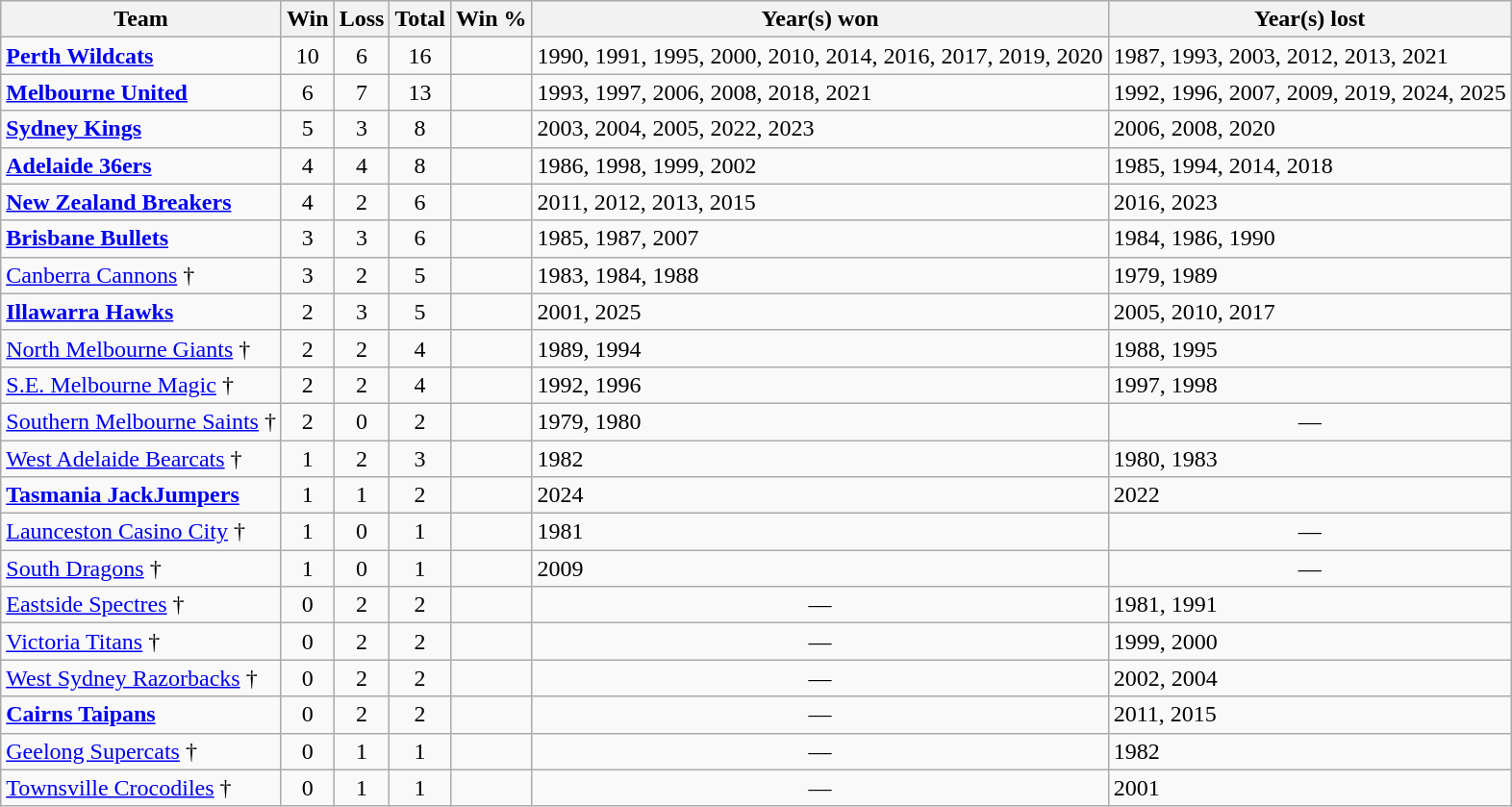<table class="wikitable sortable" style="text-align:left;">
<tr>
<th>Team</th>
<th>Win</th>
<th>Loss</th>
<th>Total</th>
<th>Win %</th>
<th>Year(s) won</th>
<th>Year(s) lost</th>
</tr>
<tr>
<td><strong><a href='#'>Perth Wildcats</a></strong></td>
<td align="center">10</td>
<td align="center">6</td>
<td align="center">16</td>
<td></td>
<td>1990, 1991, 1995, 2000, 2010, 2014, 2016, 2017, 2019, 2020</td>
<td>1987, 1993, 2003, 2012, 2013, 2021</td>
</tr>
<tr>
<td><strong><a href='#'>Melbourne United</a></strong></td>
<td align="center">6</td>
<td align="center">7</td>
<td align="center">13</td>
<td></td>
<td>1993, 1997, 2006, 2008, 2018, 2021</td>
<td>1992, 1996, 2007, 2009, 2019, 2024, 2025</td>
</tr>
<tr>
<td><strong><a href='#'>Sydney Kings</a></strong></td>
<td align="center">5</td>
<td align="center">3</td>
<td align="center">8</td>
<td></td>
<td>2003, 2004, 2005, 2022, 2023</td>
<td>2006, 2008, 2020</td>
</tr>
<tr>
<td><strong><a href='#'>Adelaide 36ers</a></strong></td>
<td align="center">4</td>
<td align="center">4</td>
<td align="center">8</td>
<td></td>
<td>1986, 1998, 1999, 2002</td>
<td>1985, 1994, 2014, 2018</td>
</tr>
<tr>
<td><strong><a href='#'>New Zealand Breakers</a></strong></td>
<td align="center">4</td>
<td align="center">2</td>
<td align="center">6</td>
<td></td>
<td>2011, 2012, 2013, 2015</td>
<td>2016, 2023</td>
</tr>
<tr>
<td><strong><a href='#'>Brisbane Bullets</a></strong></td>
<td align="center">3</td>
<td align="center">3</td>
<td align="center">6</td>
<td></td>
<td>1985, 1987, 2007</td>
<td>1984, 1986, 1990</td>
</tr>
<tr>
<td><a href='#'>Canberra Cannons</a> †</td>
<td align="center">3</td>
<td align="center">2</td>
<td align="center">5</td>
<td></td>
<td>1983, 1984, 1988</td>
<td>1979, 1989</td>
</tr>
<tr>
<td><strong><a href='#'>Illawarra Hawks</a></strong></td>
<td align="center">2</td>
<td align="center">3</td>
<td align="center">5</td>
<td></td>
<td>2001, 2025</td>
<td>2005, 2010, 2017</td>
</tr>
<tr>
<td><a href='#'>North Melbourne Giants</a> †</td>
<td align="center">2</td>
<td align="center">2</td>
<td align="center">4</td>
<td></td>
<td>1989, 1994</td>
<td>1988, 1995</td>
</tr>
<tr>
<td><a href='#'>S.E. Melbourne Magic</a> †</td>
<td align="center">2</td>
<td align="center">2</td>
<td align="center">4</td>
<td></td>
<td>1992, 1996</td>
<td>1997, 1998</td>
</tr>
<tr>
<td><a href='#'>Southern Melbourne Saints</a> †</td>
<td align="center">2</td>
<td align="center">0</td>
<td align="center">2</td>
<td></td>
<td>1979, 1980</td>
<td align="center">—</td>
</tr>
<tr>
<td><a href='#'>West Adelaide Bearcats</a> †</td>
<td align="center">1</td>
<td align="center">2</td>
<td align="center">3</td>
<td></td>
<td>1982</td>
<td>1980, 1983</td>
</tr>
<tr>
<td><strong><a href='#'>Tasmania JackJumpers</a></strong></td>
<td align="center">1</td>
<td align="center">1</td>
<td align="center">2</td>
<td></td>
<td>2024</td>
<td>2022</td>
</tr>
<tr>
<td><a href='#'>Launceston Casino City</a> †</td>
<td align="center">1</td>
<td align="center">0</td>
<td align="center">1</td>
<td></td>
<td>1981</td>
<td align="center">—</td>
</tr>
<tr>
<td><a href='#'>South Dragons</a> †</td>
<td align="center">1</td>
<td align="center">0</td>
<td align="center">1</td>
<td></td>
<td>2009</td>
<td align="center">—</td>
</tr>
<tr>
<td><a href='#'>Eastside Spectres</a> †</td>
<td align="center">0</td>
<td align="center">2</td>
<td align="center">2</td>
<td></td>
<td align="center">—</td>
<td>1981, 1991</td>
</tr>
<tr>
<td><a href='#'>Victoria Titans</a> †</td>
<td align="center">0</td>
<td align="center">2</td>
<td align="center">2</td>
<td></td>
<td align="center">—</td>
<td>1999, 2000</td>
</tr>
<tr>
<td><a href='#'>West Sydney Razorbacks</a> †</td>
<td align="center">0</td>
<td align="center">2</td>
<td align="center">2</td>
<td></td>
<td align="center">—</td>
<td>2002, 2004</td>
</tr>
<tr>
<td><strong><a href='#'>Cairns Taipans</a></strong></td>
<td align="center">0</td>
<td align="center">2</td>
<td align="center">2</td>
<td></td>
<td align="center">—</td>
<td>2011, 2015</td>
</tr>
<tr>
<td><a href='#'>Geelong Supercats</a> †</td>
<td align="center">0</td>
<td align="center">1</td>
<td align="center">1</td>
<td></td>
<td align="center">—</td>
<td>1982</td>
</tr>
<tr>
<td><a href='#'>Townsville Crocodiles</a> †</td>
<td align="center">0</td>
<td align="center">1</td>
<td align="center">1</td>
<td></td>
<td align="center">—</td>
<td>2001</td>
</tr>
</table>
